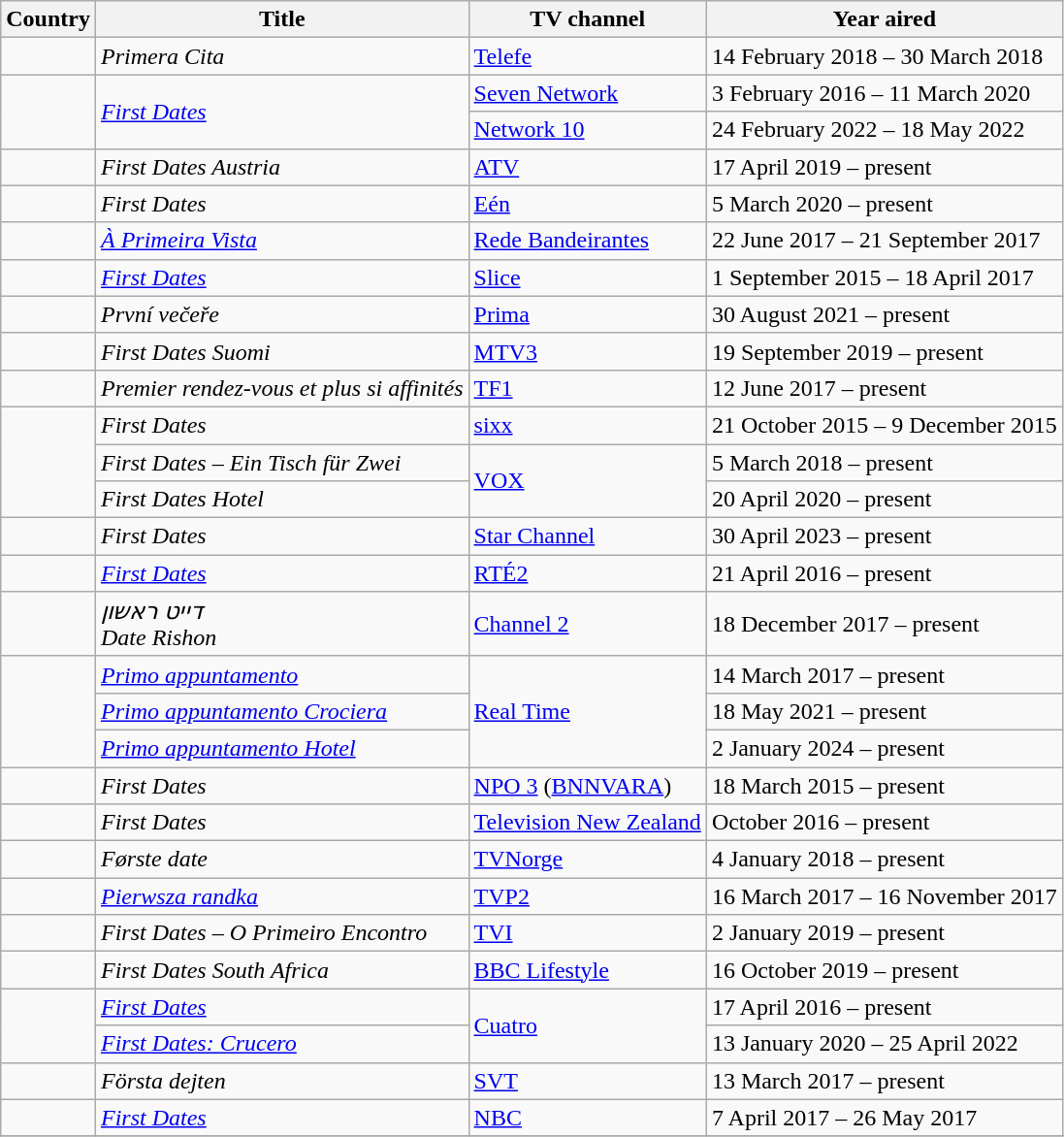<table class="wikitable sortable">
<tr>
<th>Country</th>
<th>Title</th>
<th>TV channel</th>
<th>Year aired</th>
</tr>
<tr>
<td></td>
<td><em>Primera Cita</em></td>
<td><a href='#'>Telefe</a></td>
<td>14 February 2018 – 30 March 2018</td>
</tr>
<tr>
<td rowspan="2"></td>
<td rowspan="2"><em><a href='#'>First Dates</a></em></td>
<td><a href='#'>Seven Network</a></td>
<td>3 February 2016 – 11 March 2020</td>
</tr>
<tr>
<td><a href='#'>Network 10</a></td>
<td>24 February 2022 – 18 May 2022</td>
</tr>
<tr>
<td></td>
<td><em>First Dates Austria</em></td>
<td><a href='#'>ATV</a></td>
<td>17 April 2019 – present</td>
</tr>
<tr>
<td></td>
<td><em>First Dates</em></td>
<td><a href='#'>Eén</a></td>
<td>5 March 2020 – present</td>
</tr>
<tr>
<td></td>
<td><em><a href='#'>À Primeira Vista</a></em></td>
<td><a href='#'>Rede Bandeirantes</a></td>
<td>22 June 2017 – 21 September 2017</td>
</tr>
<tr>
<td></td>
<td><em><a href='#'>First Dates</a></em></td>
<td><a href='#'>Slice</a></td>
<td>1 September 2015 – 18 April 2017</td>
</tr>
<tr>
<td></td>
<td><em>První večeře</em></td>
<td><a href='#'>Prima</a></td>
<td>30 August 2021 – present</td>
</tr>
<tr>
<td></td>
<td><em>First Dates Suomi</em></td>
<td><a href='#'>MTV3</a></td>
<td>19 September 2019 – present</td>
</tr>
<tr>
<td></td>
<td><em>Premier rendez-vous et plus si affinités</em></td>
<td><a href='#'>TF1</a></td>
<td>12 June 2017 – present</td>
</tr>
<tr>
<td rowspan="3"></td>
<td><em>First Dates</em></td>
<td><a href='#'>sixx</a></td>
<td>21 October 2015 – 9 December 2015</td>
</tr>
<tr>
<td><em>First Dates – Ein Tisch für Zwei</em></td>
<td rowspan="2"><a href='#'>VOX</a></td>
<td>5 March 2018 – present</td>
</tr>
<tr>
<td><em>First Dates Hotel</em></td>
<td>20 April 2020 – present</td>
</tr>
<tr>
<td></td>
<td><em>First Dates</em></td>
<td><a href='#'>Star Channel</a></td>
<td>30 April 2023 – present</td>
</tr>
<tr>
<td></td>
<td><em><a href='#'>First Dates</a></em></td>
<td><a href='#'>RTÉ2</a></td>
<td>21 April 2016 – present</td>
</tr>
<tr>
<td></td>
<td><em>דייט ראשון</em><br><em>Date Rishon</em></td>
<td><a href='#'>Channel 2</a></td>
<td>18 December 2017 – present</td>
</tr>
<tr>
<td rowspan="3"></td>
<td><em><a href='#'>Primo appuntamento</a></em></td>
<td rowspan="3"><a href='#'>Real Time</a></td>
<td>14 March 2017 – present</td>
</tr>
<tr>
<td><em><a href='#'>Primo appuntamento Crociera</a></em></td>
<td>18 May 2021 – present</td>
</tr>
<tr>
<td><em><a href='#'>Primo appuntamento Hotel</a></em></td>
<td>2 January 2024 – present</td>
</tr>
<tr>
<td></td>
<td><em>First Dates</em></td>
<td><a href='#'>NPO 3</a> (<a href='#'>BNNVARA</a>)</td>
<td>18 March 2015 – present</td>
</tr>
<tr>
<td></td>
<td><em>First Dates</em></td>
<td><a href='#'>Television New Zealand</a></td>
<td>October 2016 – present</td>
</tr>
<tr>
<td></td>
<td><em>Første date</em></td>
<td><a href='#'>TVNorge</a></td>
<td>4 January 2018 – present</td>
</tr>
<tr>
<td></td>
<td><em><a href='#'>Pierwsza randka</a></em></td>
<td><a href='#'>TVP2</a></td>
<td>16 March 2017 – 16 November 2017</td>
</tr>
<tr>
<td></td>
<td><em>First Dates – O Primeiro Encontro</em></td>
<td><a href='#'>TVI</a></td>
<td>2 January 2019 – present</td>
</tr>
<tr>
<td></td>
<td><em>First Dates South Africa</em></td>
<td><a href='#'>BBC Lifestyle</a></td>
<td>16 October 2019 – present</td>
</tr>
<tr>
<td rowspan="2"></td>
<td><em><a href='#'>First Dates</a></em></td>
<td rowspan="2"><a href='#'>Cuatro</a></td>
<td>17 April 2016 – present</td>
</tr>
<tr>
<td><em><a href='#'>First Dates: Crucero</a></em></td>
<td>13 January 2020 – 25 April 2022</td>
</tr>
<tr>
<td></td>
<td><em>Första dejten</em></td>
<td><a href='#'>SVT</a></td>
<td>13 March 2017 – present</td>
</tr>
<tr>
<td></td>
<td><em><a href='#'>First Dates</a></em></td>
<td><a href='#'>NBC</a></td>
<td>7 April 2017 – 26 May 2017</td>
</tr>
<tr>
</tr>
</table>
